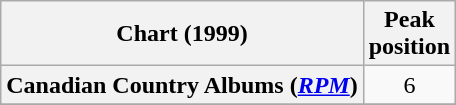<table class="wikitable sortable plainrowheaders" style="text-align:center">
<tr>
<th scope="col">Chart (1999)</th>
<th scope="col">Peak<br> position</th>
</tr>
<tr>
<th scope="row">Canadian Country Albums (<em><a href='#'>RPM</a></em>)</th>
<td>6</td>
</tr>
<tr>
</tr>
<tr>
</tr>
</table>
